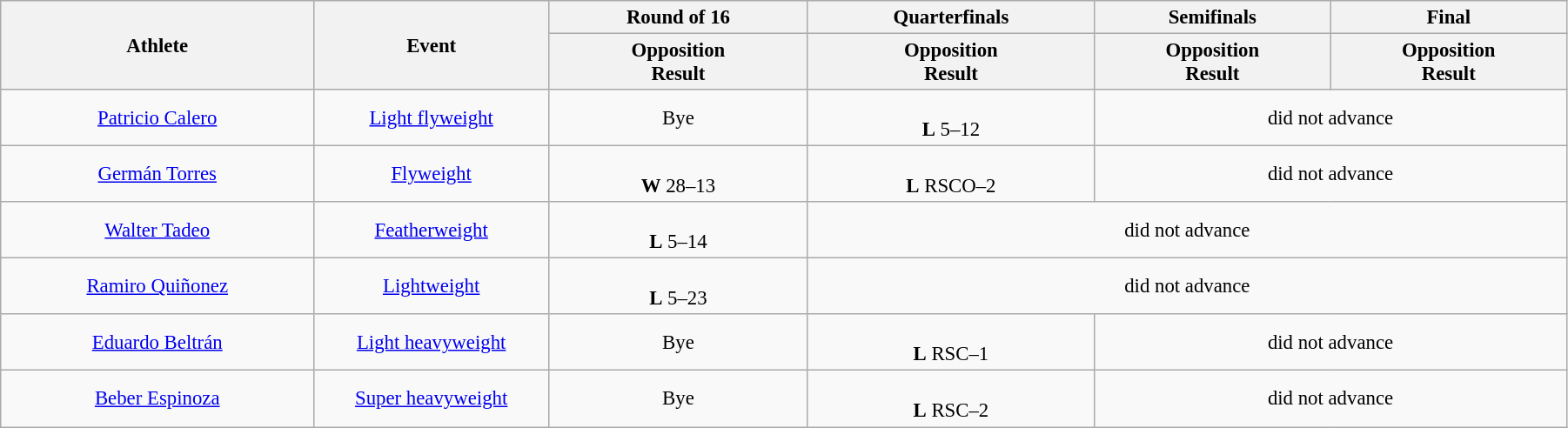<table class="wikitable" style="font-size:95%; text-align:center;" width="95%">
<tr>
<th rowspan="2">Athlete</th>
<th rowspan="2">Event</th>
<th>Round of 16</th>
<th>Quarterfinals</th>
<th>Semifinals</th>
<th>Final</th>
</tr>
<tr>
<th>Opposition<br>Result</th>
<th>Opposition<br>Result</th>
<th>Opposition<br>Result</th>
<th>Opposition<br>Result</th>
</tr>
<tr>
<td width=20%><a href='#'>Patricio Calero</a></td>
<td width=15%><a href='#'>Light flyweight</a></td>
<td>Bye</td>
<td><br><strong>L</strong> 5–12</td>
<td colspan=2>did not advance</td>
</tr>
<tr>
<td width=20%><a href='#'>Germán Torres</a></td>
<td width=15%><a href='#'>Flyweight</a></td>
<td><br><strong>W</strong> 28–13</td>
<td><br><strong>L</strong> RSCO–2</td>
<td colspan=2>did not advance</td>
</tr>
<tr>
<td width=20%><a href='#'>Walter Tadeo</a></td>
<td width=15%><a href='#'>Featherweight</a></td>
<td><br><strong>L</strong> 5–14</td>
<td colspan=3>did not advance</td>
</tr>
<tr>
<td width=20%><a href='#'>Ramiro Quiñonez</a></td>
<td width=15%><a href='#'>Lightweight</a></td>
<td><br><strong>L</strong> 5–23</td>
<td colspan=3>did not advance</td>
</tr>
<tr>
<td width=20%><a href='#'>Eduardo Beltrán</a></td>
<td width=15%><a href='#'>Light heavyweight</a></td>
<td>Bye</td>
<td><br><strong>L</strong> RSC–1</td>
<td colspan=2>did not advance</td>
</tr>
<tr>
<td width=20%><a href='#'>Beber Espinoza</a></td>
<td width=15%><a href='#'>Super heavyweight</a></td>
<td>Bye</td>
<td><br><strong>L</strong> RSC–2</td>
<td colspan=2>did not advance</td>
</tr>
</table>
